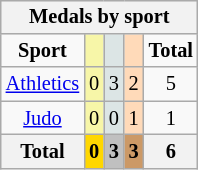<table class="wikitable" border="1" style="font-size:85%; float:right">
<tr bgcolor=#efefef>
<th colspan=7><strong>Medals by sport</strong></th>
</tr>
<tr align=center>
<td><strong>Sport</strong></td>
<td bgcolor=#f7f6a8></td>
<td bgcolor=#dce5e5></td>
<td bgcolor=#ffdab9></td>
<td><strong>Total</strong></td>
</tr>
<tr align=center>
<td><a href='#'>Athletics</a></td>
<td bgcolor=#f7f6a8>0</td>
<td bgcolor=#dce5e5>3</td>
<td bgcolor=#ffdab9>2</td>
<td>5</td>
</tr>
<tr align=center>
<td><a href='#'>Judo</a></td>
<td bgcolor=#f7f6a8>0</td>
<td bgcolor=#dce5e5>0</td>
<td bgcolor=#ffdab9>1</td>
<td>1</td>
</tr>
<tr align=center>
<th>Total</th>
<th style="background:gold">0</th>
<th style="background:silver">3</th>
<th style="background:#c96">3</th>
<th>6</th>
</tr>
</table>
